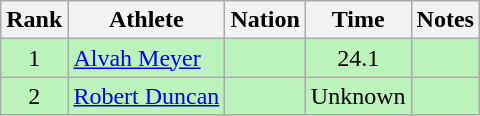<table class="wikitable sortable" style="text-align:center">
<tr>
<th>Rank</th>
<th>Athlete</th>
<th>Nation</th>
<th>Time</th>
<th>Notes</th>
</tr>
<tr bgcolor=bbf3bb>
<td>1</td>
<td align=left><a href='#'>Alvah Meyer</a></td>
<td align=left></td>
<td>24.1</td>
<td></td>
</tr>
<tr bgcolor=bbf3bb>
<td>2</td>
<td align=left><a href='#'>Robert Duncan</a></td>
<td align=left></td>
<td data-sort-value=30.0>Unknown</td>
<td></td>
</tr>
</table>
